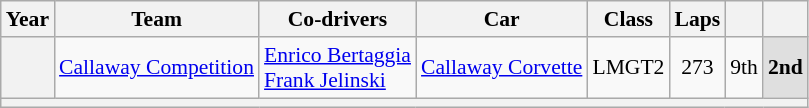<table class="wikitable" style="text-align:center; font-size:90%">
<tr>
<th>Year</th>
<th>Team</th>
<th>Co-drivers</th>
<th>Car</th>
<th>Class</th>
<th>Laps</th>
<th></th>
<th></th>
</tr>
<tr>
<th></th>
<td align="left"> <a href='#'>Callaway Competition</a></td>
<td align="left"> <a href='#'>Enrico Bertaggia</a><br> <a href='#'>Frank Jelinski</a></td>
<td align="left"><a href='#'>Callaway Corvette</a></td>
<td>LMGT2</td>
<td>273</td>
<td>9th</td>
<td style="background:#DFDFDF;"><strong>2nd</strong></td>
</tr>
<tr>
<th colspan="8"></th>
</tr>
</table>
